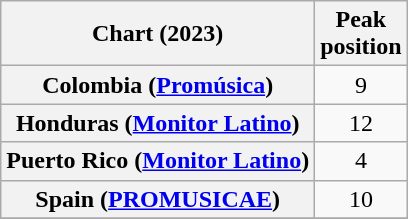<table class="wikitable sortable plainrowheaders" style="text-align:center">
<tr>
<th scope="col">Chart (2023)</th>
<th scope="col">Peak<br>position</th>
</tr>
<tr>
<th scope="row">Colombia (<a href='#'>Promúsica</a>)</th>
<td>9</td>
</tr>
<tr>
<th scope="row">Honduras (<a href='#'>Monitor Latino</a>)</th>
<td>12</td>
</tr>
<tr>
<th scope="row">Puerto Rico (<a href='#'>Monitor Latino</a>)</th>
<td>4</td>
</tr>
<tr>
<th scope="row">Spain (<a href='#'>PROMUSICAE</a>)</th>
<td>10</td>
</tr>
<tr>
</tr>
</table>
